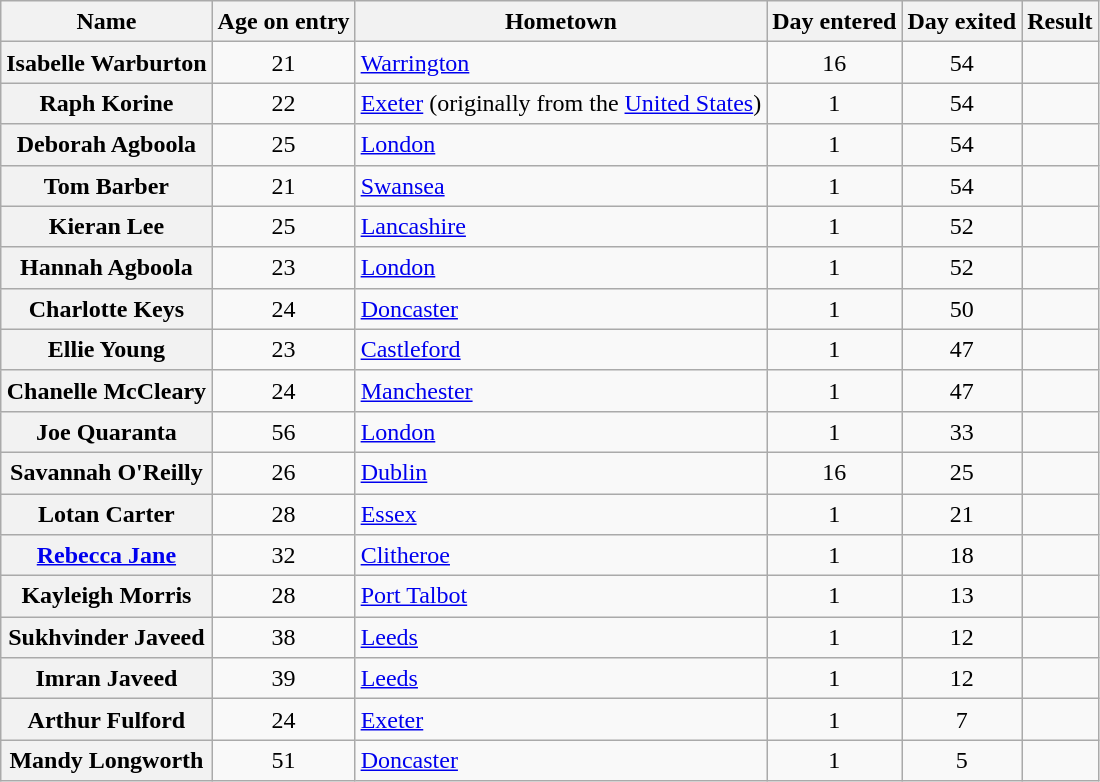<table class="wikitable sortable" style="text-align:left; line-height:20px; width:auto;">
<tr>
<th scope="col">Name</th>
<th scope="col">Age on entry</th>
<th scope="col">Hometown</th>
<th scope="col">Day entered</th>
<th scope="col">Day exited</th>
<th scope="col">Result</th>
</tr>
<tr>
<th scope="row">Isabelle Warburton</th>
<td align="center">21</td>
<td><a href='#'>Warrington</a></td>
<td align="center">16</td>
<td align="center">54</td>
<td></td>
</tr>
<tr>
<th scope="row">Raph Korine</th>
<td align="center">22</td>
<td><a href='#'>Exeter</a> (originally from the <a href='#'>United States</a>)</td>
<td align="center">1</td>
<td align="center">54</td>
<td></td>
</tr>
<tr>
<th scope="row">Deborah Agboola</th>
<td align="center">25</td>
<td><a href='#'>London</a></td>
<td align="center">1</td>
<td align="center">54</td>
<td></td>
</tr>
<tr>
<th scope="row">Tom Barber</th>
<td align="center">21</td>
<td><a href='#'>Swansea</a></td>
<td align="center">1</td>
<td align="center">54</td>
<td></td>
</tr>
<tr>
<th scope="row">Kieran Lee</th>
<td align="center">25</td>
<td><a href='#'>Lancashire</a></td>
<td align="center">1</td>
<td align="center">52</td>
<td></td>
</tr>
<tr>
<th scope="row">Hannah Agboola</th>
<td align="center">23</td>
<td><a href='#'>London</a></td>
<td align="center">1</td>
<td align="center">52</td>
<td></td>
</tr>
<tr>
<th scope="row">Charlotte Keys</th>
<td align="center">24</td>
<td><a href='#'>Doncaster</a></td>
<td align="center">1</td>
<td align="center">50</td>
<td></td>
</tr>
<tr>
<th scope="row">Ellie Young</th>
<td align="center">23</td>
<td><a href='#'>Castleford</a></td>
<td align="center">1</td>
<td align="center">47</td>
<td></td>
</tr>
<tr>
<th scope="row">Chanelle McCleary</th>
<td align="center">24</td>
<td><a href='#'>Manchester</a></td>
<td align="center">1</td>
<td align="center">47</td>
<td></td>
</tr>
<tr>
<th scope="row">Joe Quaranta</th>
<td align="center">56</td>
<td><a href='#'>London</a></td>
<td align="center">1</td>
<td align="center">33</td>
<td></td>
</tr>
<tr>
<th scope="row">Savannah O'Reilly</th>
<td align="center">26</td>
<td><a href='#'>Dublin</a></td>
<td align="center">16</td>
<td align="center">25</td>
<td></td>
</tr>
<tr>
<th scope="row">Lotan Carter</th>
<td align="center">28</td>
<td><a href='#'>Essex</a></td>
<td align="center">1</td>
<td align="center">21</td>
<td></td>
</tr>
<tr>
<th scope="row"><a href='#'>Rebecca Jane</a></th>
<td align="center">32</td>
<td><a href='#'>Clitheroe</a></td>
<td align="center">1</td>
<td align="center">18</td>
<td></td>
</tr>
<tr>
<th scope="row">Kayleigh Morris</th>
<td align="center">28</td>
<td><a href='#'>Port Talbot</a></td>
<td align="center">1</td>
<td align="center">13</td>
<td></td>
</tr>
<tr>
<th scope="row">Sukhvinder Javeed</th>
<td align="center">38</td>
<td><a href='#'>Leeds</a></td>
<td align="center">1</td>
<td align="center">12</td>
<td></td>
</tr>
<tr>
<th scope="row">Imran Javeed</th>
<td align="center">39</td>
<td><a href='#'>Leeds</a></td>
<td align="center">1</td>
<td align="center">12</td>
<td></td>
</tr>
<tr>
<th scope="row">Arthur Fulford</th>
<td align="center">24</td>
<td><a href='#'>Exeter</a></td>
<td align="center">1</td>
<td align="center">7</td>
<td></td>
</tr>
<tr>
<th scope="row">Mandy Longworth</th>
<td align="center">51</td>
<td><a href='#'>Doncaster</a></td>
<td align="center">1</td>
<td align="center">5</td>
<td></td>
</tr>
</table>
